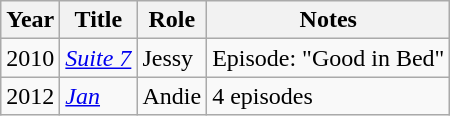<table class="wikitable sortable">
<tr>
<th>Year</th>
<th>Title</th>
<th>Role</th>
<th class="unsortable">Notes</th>
</tr>
<tr>
<td>2010</td>
<td><em><a href='#'>Suite 7</a></em></td>
<td>Jessy</td>
<td>Episode: "Good in Bed"</td>
</tr>
<tr>
<td>2012</td>
<td><em><a href='#'>Jan</a></em></td>
<td>Andie</td>
<td>4 episodes</td>
</tr>
</table>
